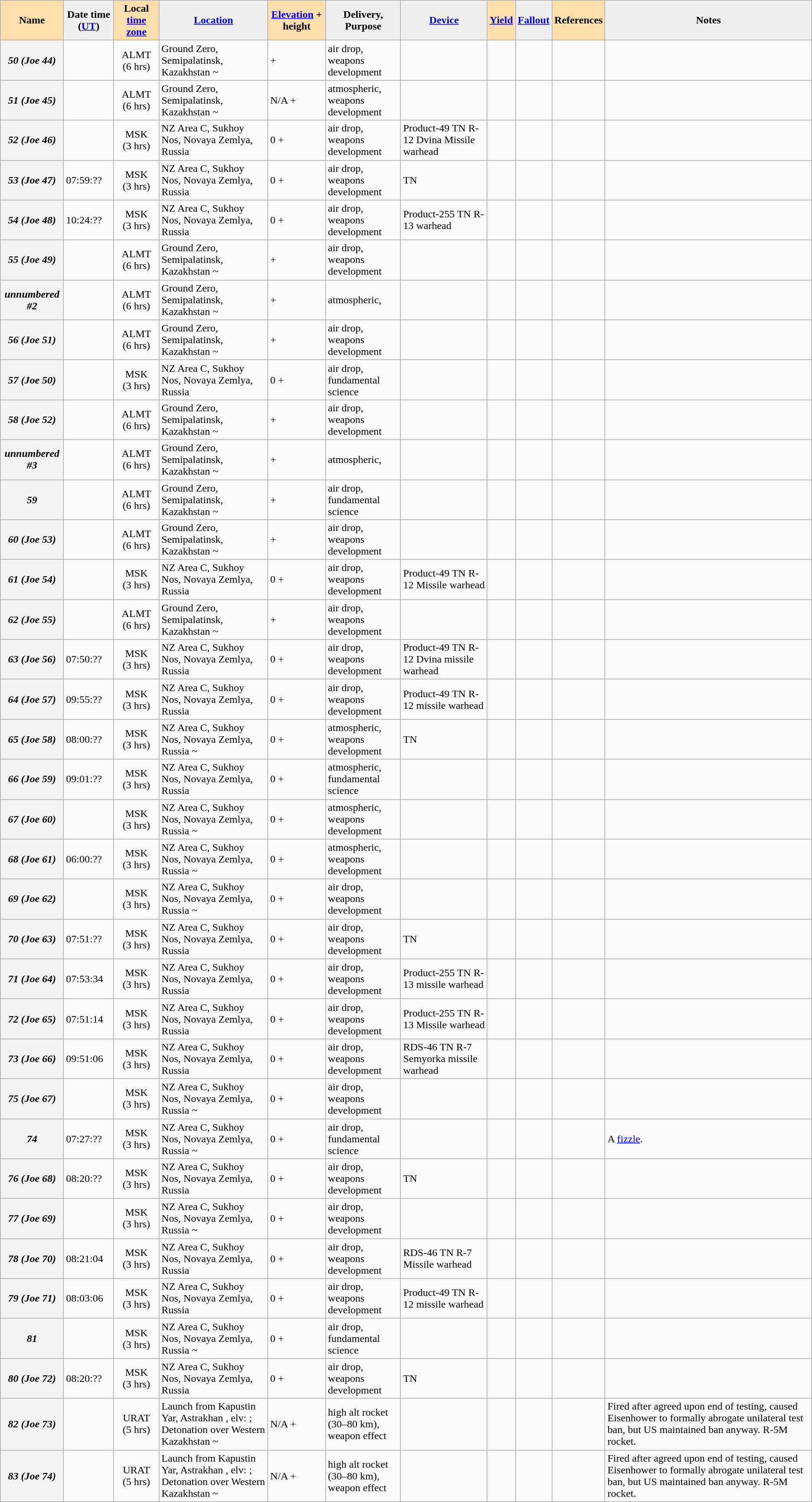<table class="wikitable sortable">
<tr>
<th style="background:#ffdead;">Name </th>
<th style="background:#efefef;">Date time (<a href='#'>UT</a>)</th>
<th style="background:#ffdead;">Local <a href='#'>time zone</a></th>
<th style="background:#efefef;"><a href='#'>Location</a></th>
<th style="background:#ffdead;"><a href='#'>Elevation</a> + height </th>
<th style="background:#efefef;">Delivery, <br>Purpose </th>
<th style="background:#efefef;"><a href='#'>Device</a></th>
<th style="background:#ffdead;"><a href='#'>Yield</a></th>
<th style="background:#efefef;" class="unsortable"><a href='#'>Fallout</a></th>
<th style="background:#ffdead;" class="unsortable">References</th>
<th style="background:#efefef;" class="unsortable">Notes</th>
</tr>
<tr>
<th><em>50 (Joe 44)</em></th>
<td></td>
<td style="text-align:center;">ALMT (6 hrs)<br></td>
<td>Ground Zero, Semipalatinsk, Kazakhstan ~ </td>
<td> + </td>
<td>air drop,<br>weapons development</td>
<td></td>
<td style="text-align:center;"></td>
<td></td>
<td></td>
<td></td>
</tr>
<tr>
<th><em>51 (Joe 45)</em></th>
<td></td>
<td style="text-align:center;">ALMT (6 hrs)<br></td>
<td>Ground Zero, Semipalatinsk, Kazakhstan ~ </td>
<td>N/A + </td>
<td>atmospheric,<br>weapons development</td>
<td></td>
<td style="text-align:center;"></td>
<td></td>
<td></td>
<td></td>
</tr>
<tr>
<th><em>52 (Joe 46)</em></th>
<td></td>
<td style="text-align:center;">MSK (3 hrs)<br></td>
<td>NZ Area C, Sukhoy Nos, Novaya Zemlya, Russia </td>
<td>0 + </td>
<td>air drop,<br>weapons development</td>
<td>Product-49 TN R-12 Dvina Missile warhead</td>
<td style="text-align:center;"></td>
<td></td>
<td></td>
<td></td>
</tr>
<tr>
<th><em>53 (Joe 47)</em></th>
<td> 07:59:??</td>
<td style="text-align:center;">MSK (3 hrs)<br></td>
<td>NZ Area C, Sukhoy Nos, Novaya Zemlya, Russia </td>
<td>0 + </td>
<td>air drop,<br>weapons development</td>
<td>TN</td>
<td style="text-align:center;"></td>
<td></td>
<td></td>
<td></td>
</tr>
<tr>
<th><em>54 (Joe 48)</em></th>
<td> 10:24:??</td>
<td style="text-align:center;">MSK (3 hrs)<br></td>
<td>NZ Area C, Sukhoy Nos, Novaya Zemlya, Russia </td>
<td>0 +</td>
<td>air drop,<br>weapons development</td>
<td>Product-255 TN R-13 warhead</td>
<td style="text-align:center;"></td>
<td></td>
<td></td>
<td></td>
</tr>
<tr>
<th><em>55 (Joe 49)</em></th>
<td></td>
<td style="text-align:center;">ALMT (6 hrs)<br></td>
<td>Ground Zero, Semipalatinsk, Kazakhstan ~ </td>
<td> + </td>
<td>air drop,<br>weapons development</td>
<td></td>
<td style="text-align:center;"></td>
<td></td>
<td></td>
<td></td>
</tr>
<tr>
<th><em>unnumbered #2</em></th>
<td></td>
<td style="text-align:center;">ALMT (6 hrs)<br></td>
<td>Ground Zero, Semipalatinsk, Kazakhstan ~ </td>
<td> +</td>
<td>atmospheric,<br></td>
<td></td>
<td style="text-align:center;"></td>
<td></td>
<td></td>
<td></td>
</tr>
<tr>
<th><em>56 (Joe 51)</em></th>
<td></td>
<td style="text-align:center;">ALMT (6 hrs)<br></td>
<td>Ground Zero, Semipalatinsk, Kazakhstan ~ </td>
<td> + </td>
<td>air drop,<br>weapons development</td>
<td></td>
<td style="text-align:center;"></td>
<td></td>
<td></td>
<td></td>
</tr>
<tr>
<th><em>57 (Joe 50)</em></th>
<td></td>
<td style="text-align:center;">MSK (3 hrs)<br></td>
<td>NZ Area C, Sukhoy Nos, Novaya Zemlya, Russia </td>
<td>0 +</td>
<td>air drop,<br>fundamental science</td>
<td></td>
<td style="text-align:center;"></td>
<td></td>
<td></td>
<td></td>
</tr>
<tr>
<th><em>58 (Joe 52)</em></th>
<td></td>
<td style="text-align:center;">ALMT (6 hrs)<br></td>
<td>Ground Zero, Semipalatinsk, Kazakhstan ~ </td>
<td> + </td>
<td>air drop,<br>weapons development</td>
<td></td>
<td style="text-align:center;"></td>
<td></td>
<td></td>
<td></td>
</tr>
<tr>
<th><em>unnumbered #3</em></th>
<td></td>
<td style="text-align:center;">ALMT (6 hrs)<br></td>
<td>Ground Zero, Semipalatinsk, Kazakhstan ~ </td>
<td> +</td>
<td>atmospheric,<br></td>
<td></td>
<td style="text-align:center;"></td>
<td></td>
<td></td>
<td></td>
</tr>
<tr>
<th><em>59</em></th>
<td></td>
<td style="text-align:center;">ALMT (6 hrs)<br></td>
<td>Ground Zero, Semipalatinsk, Kazakhstan ~ </td>
<td> + </td>
<td>air drop,<br>fundamental science</td>
<td></td>
<td style="text-align:center;"></td>
<td></td>
<td></td>
<td></td>
</tr>
<tr>
<th><em>60 (Joe 53)</em></th>
<td></td>
<td style="text-align:center;">ALMT (6 hrs)<br></td>
<td>Ground Zero, Semipalatinsk, Kazakhstan ~ </td>
<td> + </td>
<td>air drop,<br>weapons development</td>
<td></td>
<td style="text-align:center;"></td>
<td></td>
<td></td>
<td></td>
</tr>
<tr>
<th><em>61 (Joe 54)</em></th>
<td></td>
<td style="text-align:center;">MSK (3 hrs)<br></td>
<td>NZ Area C, Sukhoy Nos, Novaya Zemlya, Russia </td>
<td>0 + </td>
<td>air drop,<br>weapons development</td>
<td>Product-49 TN R-12 Missile warhead</td>
<td style="text-align:center;"></td>
<td></td>
<td></td>
<td></td>
</tr>
<tr>
<th><em>62 (Joe 55)</em></th>
<td></td>
<td style="text-align:center;">ALMT (6 hrs)<br></td>
<td>Ground Zero, Semipalatinsk, Kazakhstan ~ </td>
<td> + </td>
<td>air drop,<br>weapons development</td>
<td></td>
<td style="text-align:center;"></td>
<td></td>
<td></td>
<td></td>
</tr>
<tr>
<th><em>63 (Joe 56)</em></th>
<td> 07:50:??</td>
<td style="text-align:center;">MSK (3 hrs)<br></td>
<td>NZ Area C, Sukhoy Nos, Novaya Zemlya, Russia </td>
<td>0 + </td>
<td>air drop,<br>weapons development</td>
<td>Product-49 TN R-12 Dvina missile warhead</td>
<td style="text-align:center;"></td>
<td></td>
<td></td>
<td></td>
</tr>
<tr>
<th><em>64 (Joe 57)</em></th>
<td> 09:55:??</td>
<td style="text-align:center;">MSK (3 hrs)<br></td>
<td>NZ Area C, Sukhoy Nos, Novaya Zemlya, Russia </td>
<td>0 + </td>
<td>air drop,<br>weapons development</td>
<td>Product-49 TN R-12 missile warhead</td>
<td style="text-align:center;"></td>
<td></td>
<td></td>
<td></td>
</tr>
<tr>
<th><em>65 (Joe 58)</em></th>
<td> 08:00:??</td>
<td style="text-align:center;">MSK (3 hrs)<br></td>
<td>NZ Area C, Sukhoy Nos, Novaya Zemlya, Russia ~ </td>
<td>0 + </td>
<td>atmospheric,<br>weapons development</td>
<td>TN</td>
<td style="text-align:center;"></td>
<td></td>
<td></td>
<td></td>
</tr>
<tr>
<th><em>66 (Joe 59)</em></th>
<td> 09:01:??</td>
<td style="text-align:center;">MSK (3 hrs)<br></td>
<td>NZ Area C, Sukhoy Nos, Novaya Zemlya, Russia </td>
<td>0 +</td>
<td>atmospheric,<br>fundamental science</td>
<td></td>
<td style="text-align:center;"></td>
<td></td>
<td></td>
<td></td>
</tr>
<tr>
<th><em>67 (Joe 60)</em></th>
<td></td>
<td style="text-align:center;">MSK (3 hrs)<br></td>
<td>NZ Area C, Sukhoy Nos, Novaya Zemlya, Russia ~ </td>
<td>0 + </td>
<td>atmospheric,<br>weapons development</td>
<td></td>
<td style="text-align:center;"></td>
<td></td>
<td></td>
<td></td>
</tr>
<tr>
<th><em>68 (Joe 61)</em></th>
<td> 06:00:??</td>
<td style="text-align:center;">MSK (3 hrs)<br></td>
<td>NZ Area C, Sukhoy Nos, Novaya Zemlya, Russia ~ </td>
<td>0 + </td>
<td>atmospheric,<br>weapons development</td>
<td></td>
<td style="text-align:center;"></td>
<td></td>
<td></td>
<td></td>
</tr>
<tr>
<th><em>69 (Joe 62)</em></th>
<td></td>
<td style="text-align:center;">MSK (3 hrs)<br></td>
<td>NZ Area C, Sukhoy Nos, Novaya Zemlya, Russia ~ </td>
<td>0 + </td>
<td>air drop,<br>weapons development</td>
<td></td>
<td style="text-align:center;"></td>
<td></td>
<td></td>
<td></td>
</tr>
<tr>
<th><em>70 (Joe 63)</em></th>
<td> 07:51:??</td>
<td style="text-align:center;">MSK (3 hrs)<br></td>
<td>NZ Area C, Sukhoy Nos, Novaya Zemlya, Russia </td>
<td>0 +</td>
<td>air drop,<br>weapons development</td>
<td>TN</td>
<td style="text-align:center;"></td>
<td></td>
<td></td>
<td></td>
</tr>
<tr>
<th><em>71 (Joe 64)</em></th>
<td> 07:53:34</td>
<td style="text-align:center;">MSK (3 hrs)<br></td>
<td>NZ Area C, Sukhoy Nos, Novaya Zemlya, Russia </td>
<td>0 +</td>
<td>air drop,<br>weapons development</td>
<td>Product-255 TN R-13 missile warhead</td>
<td style="text-align:center;"></td>
<td></td>
<td></td>
<td></td>
</tr>
<tr>
<th><em>72 (Joe 65)</em></th>
<td> 07:51:14</td>
<td style="text-align:center;">MSK (3 hrs)<br></td>
<td>NZ Area C, Sukhoy Nos, Novaya Zemlya, Russia </td>
<td>0 + </td>
<td>air drop,<br>weapons development</td>
<td>Product-255 TN R-13 Missile warhead</td>
<td style="text-align:center;"></td>
<td></td>
<td></td>
<td></td>
</tr>
<tr>
<th><em>73 (Joe 66)</em></th>
<td> 09:51:06</td>
<td style="text-align:center;">MSK (3 hrs)<br></td>
<td>NZ Area C, Sukhoy Nos, Novaya Zemlya, Russia </td>
<td>0 +</td>
<td>air drop,<br>weapons development</td>
<td>RDS-46 TN R-7 Semyorka missile warhead</td>
<td style="text-align:center;"></td>
<td></td>
<td></td>
<td></td>
</tr>
<tr>
<th><em>75 (Joe 67)</em></th>
<td></td>
<td style="text-align:center;">MSK (3 hrs)<br></td>
<td>NZ Area C, Sukhoy Nos, Novaya Zemlya, Russia ~ </td>
<td>0 + </td>
<td>air drop,<br>weapons development</td>
<td></td>
<td style="text-align:center;"></td>
<td></td>
<td></td>
<td></td>
</tr>
<tr>
<th><em>74</em></th>
<td> 07:27:??</td>
<td style="text-align:center;">MSK (3 hrs)<br></td>
<td>NZ Area C, Sukhoy Nos, Novaya Zemlya, Russia ~ </td>
<td>0 +</td>
<td>air drop,<br>fundamental science</td>
<td></td>
<td style="text-align:center;"></td>
<td></td>
<td></td>
<td>A <a href='#'>fizzle</a>.</td>
</tr>
<tr>
<th><em>76 (Joe 68)</em></th>
<td> 08:20:??</td>
<td style="text-align:center;">MSK (3 hrs)<br></td>
<td>NZ Area C, Sukhoy Nos, Novaya Zemlya, Russia </td>
<td>0 +</td>
<td>air drop,<br>weapons development</td>
<td>TN</td>
<td style="text-align:center;"></td>
<td></td>
<td></td>
<td></td>
</tr>
<tr>
<th><em>77 (Joe 69)</em></th>
<td></td>
<td style="text-align:center;">MSK (3 hrs)<br></td>
<td>NZ Area C, Sukhoy Nos, Novaya Zemlya, Russia ~ </td>
<td>0 + </td>
<td>air drop,<br>weapons development</td>
<td></td>
<td style="text-align:center;"></td>
<td></td>
<td></td>
<td></td>
</tr>
<tr>
<th><em>78 (Joe 70)</em></th>
<td> 08:21:04</td>
<td style="text-align:center;">MSK (3 hrs)<br></td>
<td>NZ Area C, Sukhoy Nos, Novaya Zemlya, Russia </td>
<td>0 + </td>
<td>air drop,<br>weapons development</td>
<td>RDS-46 TN R-7 Missile warhead</td>
<td style="text-align:center;"></td>
<td></td>
<td></td>
<td></td>
</tr>
<tr>
<th><em>79 (Joe 71)</em></th>
<td> 08:03:06</td>
<td style="text-align:center;">MSK (3 hrs)<br></td>
<td>NZ Area C, Sukhoy Nos, Novaya Zemlya, Russia </td>
<td>0 + </td>
<td>air drop,<br>weapons development</td>
<td>Product-49 TN R-12 missile warhead</td>
<td style="text-align:center;"></td>
<td></td>
<td></td>
<td></td>
</tr>
<tr>
<th><em>81</em></th>
<td></td>
<td style="text-align:center;">MSK (3 hrs)<br></td>
<td>NZ Area C, Sukhoy Nos, Novaya Zemlya, Russia ~ </td>
<td>0 + </td>
<td>air drop,<br>fundamental science</td>
<td></td>
<td style="text-align:center;"></td>
<td></td>
<td></td>
<td></td>
</tr>
<tr>
<th><em>80 (Joe 72)</em></th>
<td> 08:20:??</td>
<td style="text-align:center;">MSK (3 hrs)<br></td>
<td>NZ Area C, Sukhoy Nos, Novaya Zemlya, Russia </td>
<td>0 + </td>
<td>air drop,<br>weapons development</td>
<td>TN</td>
<td style="text-align:center;"></td>
<td></td>
<td></td>
<td></td>
</tr>
<tr>
<th><em>82 (Joe 73)</em></th>
<td></td>
<td style="text-align:center;">URAT (5 hrs)<br></td>
<td>Launch from Kapustin Yar, Astrakhan , elv: ;<br>Detonation over Western Kazakhstan ~ </td>
<td>N/A + </td>
<td>high alt rocket (30–80 km),<br>weapon effect</td>
<td></td>
<td style="text-align:center;"></td>
<td></td>
<td></td>
<td>Fired after agreed upon end of testing, caused Eisenhower to formally abrogate unilateral test ban, but US maintained ban anyway. R-5M rocket.</td>
</tr>
<tr>
<th><em>83 (Joe 74)</em></th>
<td></td>
<td style="text-align:center;">URAT (5 hrs)<br></td>
<td>Launch from Kapustin Yar, Astrakhan , elv: ;<br>Detonation over Western Kazakhstan ~ </td>
<td>N/A + </td>
<td>high alt rocket (30–80 km),<br>weapon effect</td>
<td></td>
<td style="text-align:center;"></td>
<td></td>
<td></td>
<td>Fired after agreed upon end of testing, caused Eisenhower to formally abrogate unilateral test ban, but US maintained ban anyway. R-5M rocket.</td>
</tr>
</table>
